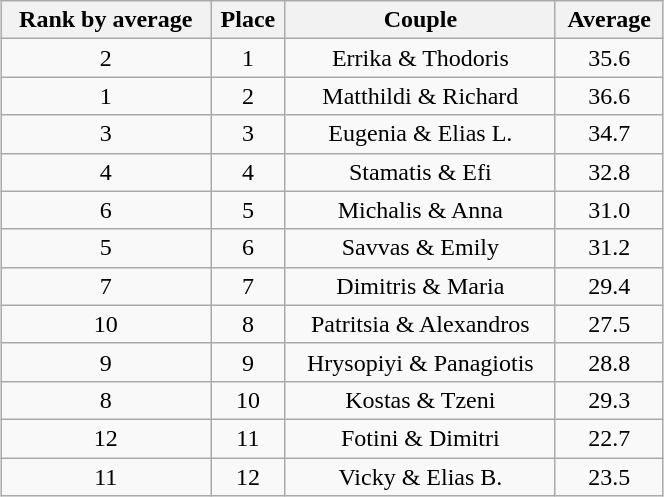<table class="wikitable sortable" style="margin:auto; text-align:center; white:nowrap; width:35%;">
<tr>
<th>Rank by average</th>
<th>Place</th>
<th>Couple</th>
<th>Average</th>
</tr>
<tr>
<td>2</td>
<td>1</td>
<td>Errika & Thodoris</td>
<td>35.6</td>
</tr>
<tr>
<td>1</td>
<td>2</td>
<td>Matthildi & Richard</td>
<td>36.6</td>
</tr>
<tr>
<td>3</td>
<td>3</td>
<td>Eugenia & Elias L.</td>
<td>34.7</td>
</tr>
<tr>
<td>4</td>
<td>4</td>
<td>Stamatis & Efi</td>
<td>32.8</td>
</tr>
<tr>
<td>6</td>
<td>5</td>
<td>Michalis & Anna</td>
<td>31.0</td>
</tr>
<tr>
<td>5</td>
<td>6</td>
<td>Savvas & Emily</td>
<td>31.2</td>
</tr>
<tr>
<td>7</td>
<td>7</td>
<td>Dimitris & Maria</td>
<td>29.4</td>
</tr>
<tr>
<td>10</td>
<td>8</td>
<td>Patritsia & Alexandros</td>
<td>27.5</td>
</tr>
<tr>
<td>9</td>
<td>9</td>
<td>Hrysopiyi & Panagiotis</td>
<td>28.8</td>
</tr>
<tr>
<td>8</td>
<td>10</td>
<td>Kostas & Tzeni</td>
<td>29.3</td>
</tr>
<tr>
<td>12</td>
<td>11</td>
<td>Fotini & Dimitri</td>
<td>22.7</td>
</tr>
<tr>
<td>11</td>
<td>12</td>
<td>Vicky & Elias B.</td>
<td>23.5</td>
</tr>
</table>
